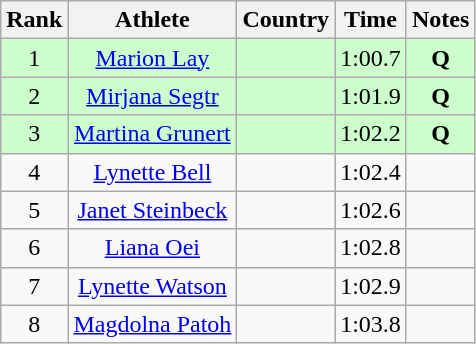<table class="wikitable sortable" style="text-align:center">
<tr>
<th>Rank</th>
<th>Athlete</th>
<th>Country</th>
<th>Time</th>
<th>Notes</th>
</tr>
<tr bgcolor=ccffcc>
<td>1</td>
<td><a href='#'>Marion Lay</a></td>
<td align=left></td>
<td>1:00.7</td>
<td><strong> Q </strong></td>
</tr>
<tr bgcolor=ccffcc>
<td>2</td>
<td><a href='#'>Mirjana Segtr</a></td>
<td align=left></td>
<td>1:01.9</td>
<td><strong> Q </strong></td>
</tr>
<tr bgcolor=ccffcc>
<td>3</td>
<td><a href='#'>Martina Grunert</a></td>
<td align=left></td>
<td>1:02.2</td>
<td><strong> Q </strong></td>
</tr>
<tr>
<td>4</td>
<td><a href='#'>Lynette Bell</a></td>
<td align=left></td>
<td>1:02.4</td>
<td><strong>   </strong></td>
</tr>
<tr>
<td>5</td>
<td><a href='#'>Janet Steinbeck</a></td>
<td align=left></td>
<td>1:02.6</td>
<td><strong>   </strong></td>
</tr>
<tr>
<td>6</td>
<td><a href='#'>Liana Oei</a></td>
<td align=left></td>
<td>1:02.8</td>
<td><strong>   </strong></td>
</tr>
<tr>
<td>7</td>
<td><a href='#'>Lynette Watson</a></td>
<td align=left></td>
<td>1:02.9</td>
<td><strong>   </strong></td>
</tr>
<tr>
<td>8</td>
<td><a href='#'>Magdolna Patoh</a></td>
<td align=left></td>
<td>1:03.8</td>
<td><strong>   </strong></td>
</tr>
</table>
